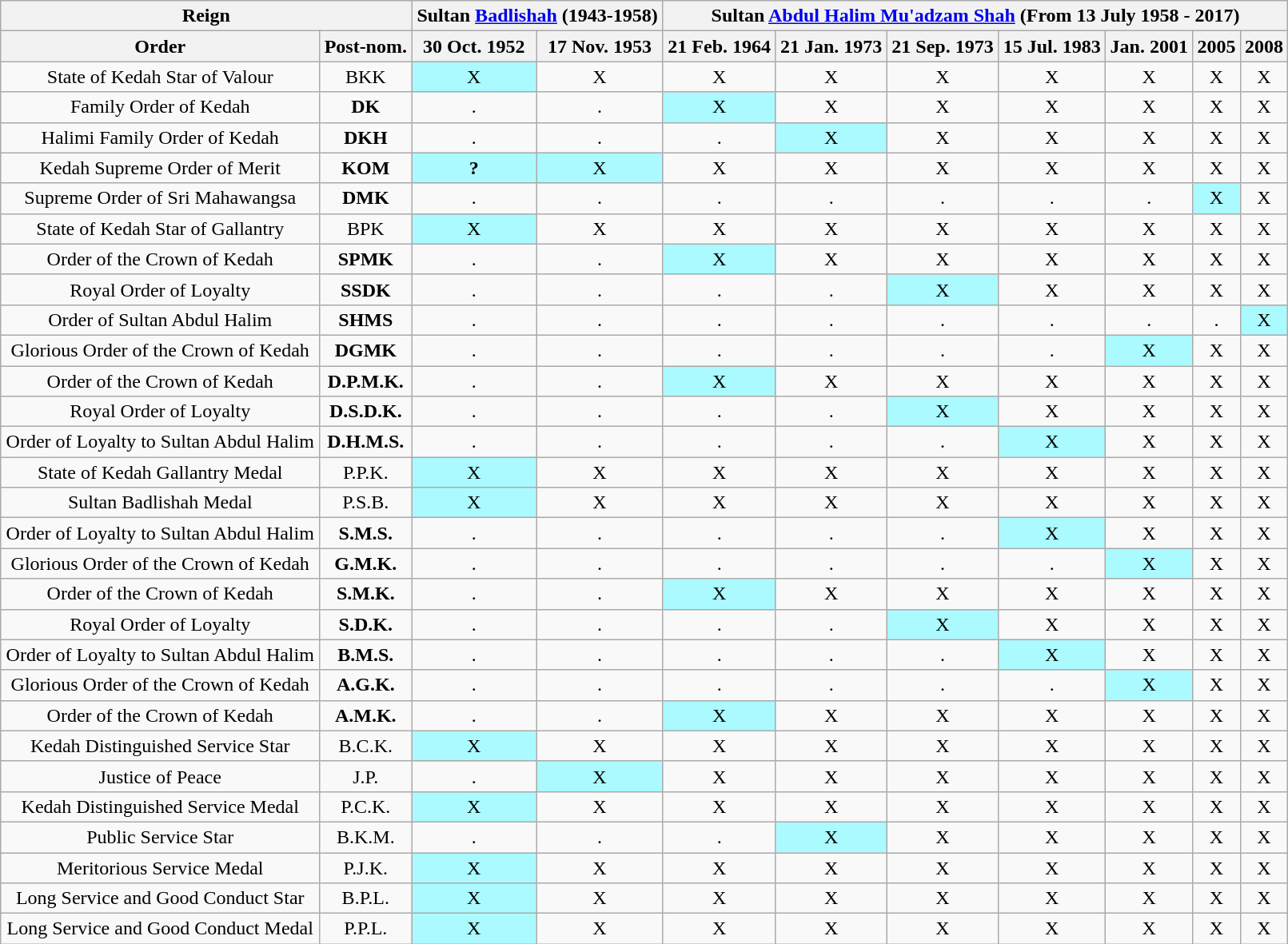<table class="wikitable" width=85%>
<tr>
<th colspan=2>Reign</th>
<th colspan=2>Sultan <a href='#'>Badlishah</a> (1943-1958)</th>
<th colspan=7>Sultan <a href='#'>Abdul Halim Mu'adzam Shah</a> (From 13 July 1958 - 2017)</th>
</tr>
<tr>
<th>Order</th>
<th>Post-nom.</th>
<th>30 Oct. 1952</th>
<th>17 Nov. 1953</th>
<th>21 Feb. 1964</th>
<th>21 Jan. 1973</th>
<th>21 Sep. 1973</th>
<th>15 Jul. 1983</th>
<th>Jan. 2001</th>
<th>2005</th>
<th>2008</th>
</tr>
<tr style="text-align:center">
<td>State of Kedah Star of Valour</td>
<td>BKK</td>
<td style="background-color:#aafaff">X</td>
<td>X</td>
<td>X</td>
<td>X</td>
<td>X</td>
<td>X</td>
<td>X</td>
<td>X</td>
<td>X</td>
</tr>
<tr style="text-align:center">
<td>Family Order of Kedah</td>
<td><strong>DK	</strong></td>
<td>.</td>
<td>.</td>
<td style="background-color:#aafaff">X</td>
<td>X</td>
<td>X</td>
<td>X</td>
<td>X</td>
<td>X</td>
<td>X</td>
</tr>
<tr style="text-align:center">
<td>Halimi Family Order of Kedah</td>
<td><strong>DKH	</strong></td>
<td>.</td>
<td>.</td>
<td>.</td>
<td style="background-color:#aafaff">X</td>
<td>X</td>
<td>X</td>
<td>X</td>
<td>X</td>
<td>X</td>
</tr>
<tr style="text-align:center">
<td>Kedah Supreme Order of Merit</td>
<td><strong>KOM	</strong></td>
<td style="background-color:#aafaff"><strong>?</strong></td>
<td style="background-color:#aafaff">X</td>
<td>X</td>
<td>X</td>
<td>X</td>
<td>X</td>
<td>X</td>
<td>X</td>
<td>X</td>
</tr>
<tr style="text-align:center">
<td>Supreme Order of Sri Mahawangsa</td>
<td><strong>DMK	</strong></td>
<td>.</td>
<td>.</td>
<td>.</td>
<td>.</td>
<td>.</td>
<td>.</td>
<td>.</td>
<td style="background-color:#aafaff">X</td>
<td>X</td>
</tr>
<tr style="text-align:center">
<td>State of Kedah Star of Gallantry</td>
<td>BPK</td>
<td style="background-color:#aafaff">X</td>
<td>X</td>
<td>X</td>
<td>X</td>
<td>X</td>
<td>X</td>
<td>X</td>
<td>X</td>
<td>X</td>
</tr>
<tr style="text-align:center">
<td>Order of the Crown of Kedah</td>
<td><strong>SPMK	</strong></td>
<td>.</td>
<td>.</td>
<td style="background-color:#aafaff">X</td>
<td>X</td>
<td>X</td>
<td>X</td>
<td>X</td>
<td>X</td>
<td>X</td>
</tr>
<tr style="text-align:center">
<td>Royal Order of Loyalty</td>
<td><strong>SSDK 	</strong></td>
<td>.</td>
<td>.</td>
<td>.</td>
<td>.</td>
<td style="background-color:#aafaff">X</td>
<td>X</td>
<td>X</td>
<td>X</td>
<td>X</td>
</tr>
<tr style="text-align:center">
<td>Order of Sultan Abdul Halim</td>
<td><strong>SHMS	</strong></td>
<td>.</td>
<td>.</td>
<td>.</td>
<td>.</td>
<td>.</td>
<td>.</td>
<td>.</td>
<td>.</td>
<td style="background-color:#aafaff">X</td>
</tr>
<tr style="text-align:center">
<td>Glorious Order of the Crown of Kedah</td>
<td><strong>DGMK	</strong></td>
<td>.</td>
<td>.</td>
<td>.</td>
<td>.</td>
<td>.</td>
<td>.</td>
<td style="background-color:#aafaff">X</td>
<td>X</td>
<td>X</td>
</tr>
<tr style="text-align:center">
<td>Order of the Crown of Kedah</td>
<td><strong>D.P.M.K.	</strong></td>
<td>.</td>
<td>.</td>
<td style="background-color:#aafaff">X</td>
<td>X</td>
<td>X</td>
<td>X</td>
<td>X</td>
<td>X</td>
<td>X</td>
</tr>
<tr style="text-align:center">
<td>Royal Order of Loyalty</td>
<td><strong>D.S.D.K. 	</strong></td>
<td>.</td>
<td>.</td>
<td>.</td>
<td>.</td>
<td style="background-color:#aafaff">X</td>
<td>X</td>
<td>X</td>
<td>X</td>
<td>X</td>
</tr>
<tr style="text-align:center">
<td>Order of Loyalty to Sultan Abdul Halim</td>
<td><strong>D.H.M.S.</strong></td>
<td>.</td>
<td>.</td>
<td>.</td>
<td>.</td>
<td>.</td>
<td style="background-color:#aafaff">X</td>
<td>X</td>
<td>X</td>
<td>X</td>
</tr>
<tr style="text-align:center">
<td>State of Kedah Gallantry Medal</td>
<td>P.P.K.</td>
<td style="background-color:#aafaff">X</td>
<td>X</td>
<td>X</td>
<td>X</td>
<td>X</td>
<td>X</td>
<td>X</td>
<td>X</td>
<td>X</td>
</tr>
<tr style="text-align:center">
<td>Sultan Badlishah Medal</td>
<td>P.S.B.</td>
<td style="background-color:#aafaff">X</td>
<td>X</td>
<td>X</td>
<td>X</td>
<td>X</td>
<td>X</td>
<td>X</td>
<td>X</td>
<td>X</td>
</tr>
<tr style="text-align:center">
<td>Order of Loyalty to Sultan Abdul Halim</td>
<td><strong>S.M.S.</strong></td>
<td>.</td>
<td>.</td>
<td>.</td>
<td>.</td>
<td>.</td>
<td style="background-color:#aafaff">X</td>
<td>X</td>
<td>X</td>
<td>X</td>
</tr>
<tr style="text-align:center">
<td>Glorious Order of the Crown of Kedah</td>
<td><strong>G.M.K.	</strong></td>
<td>.</td>
<td>.</td>
<td>.</td>
<td>.</td>
<td>.</td>
<td>.</td>
<td style="background-color:#aafaff">X</td>
<td>X</td>
<td>X</td>
</tr>
<tr style="text-align:center">
<td>Order of the Crown of Kedah</td>
<td><strong>S.M.K.	</strong></td>
<td>.</td>
<td>.</td>
<td style="background-color:#aafaff">X</td>
<td>X</td>
<td>X</td>
<td>X</td>
<td>X</td>
<td>X</td>
<td>X</td>
</tr>
<tr style="text-align:center">
<td>Royal Order of Loyalty</td>
<td><strong>S.D.K. 	</strong></td>
<td>.</td>
<td>.</td>
<td>.</td>
<td>.</td>
<td style="background-color:#aafaff">X</td>
<td>X</td>
<td>X</td>
<td>X</td>
<td>X</td>
</tr>
<tr style="text-align:center">
<td>Order of Loyalty to Sultan Abdul Halim</td>
<td><strong>B.M.S.	</strong></td>
<td>.</td>
<td>.</td>
<td>.</td>
<td>.</td>
<td>.</td>
<td style="background-color:#aafaff">X</td>
<td>X</td>
<td>X</td>
<td>X</td>
</tr>
<tr style="text-align:center">
<td>Glorious Order of the Crown of Kedah</td>
<td><strong>A.G.K.	</strong></td>
<td>.</td>
<td>.</td>
<td>.</td>
<td>.</td>
<td>.</td>
<td>.</td>
<td style="background-color:#aafaff">X</td>
<td>X</td>
<td>X</td>
</tr>
<tr style="text-align:center">
<td>Order of the Crown of Kedah</td>
<td><strong>A.M.K.	</strong></td>
<td>.</td>
<td>.</td>
<td style="background-color:#aafaff">X</td>
<td>X</td>
<td>X</td>
<td>X</td>
<td>X</td>
<td>X</td>
<td>X</td>
</tr>
<tr style="text-align:center">
<td>Kedah Distinguished Service Star</td>
<td>B.C.K.</td>
<td style="background-color:#aafaff">X</td>
<td>X</td>
<td>X</td>
<td>X</td>
<td>X</td>
<td>X</td>
<td>X</td>
<td>X</td>
<td>X</td>
</tr>
<tr style="text-align:center">
<td>Justice of Peace</td>
<td>J.P.</td>
<td>.</td>
<td style="background-color:#aafaff">X</td>
<td>X</td>
<td>X</td>
<td>X</td>
<td>X</td>
<td>X</td>
<td>X</td>
<td>X</td>
</tr>
<tr style="text-align:center">
<td>Kedah Distinguished Service Medal</td>
<td>P.C.K.</td>
<td style="background-color:#aafaff">X</td>
<td>X</td>
<td>X</td>
<td>X</td>
<td>X</td>
<td>X</td>
<td>X</td>
<td>X</td>
<td>X</td>
</tr>
<tr style="text-align:center">
<td>Public Service Star</td>
<td>B.K.M.</td>
<td>.</td>
<td>.</td>
<td>.</td>
<td style="background-color:#aafaff">X</td>
<td>X</td>
<td>X</td>
<td>X</td>
<td>X</td>
<td>X</td>
</tr>
<tr style="text-align:center">
<td>Meritorious Service Medal</td>
<td>P.J.K.</td>
<td style="background-color:#aafaff">X</td>
<td>X</td>
<td>X</td>
<td>X</td>
<td>X</td>
<td>X</td>
<td>X</td>
<td>X</td>
<td>X</td>
</tr>
<tr style="text-align:center">
<td>Long Service and Good Conduct Star</td>
<td>B.P.L.</td>
<td style="background-color:#aafaff">X</td>
<td>X</td>
<td>X</td>
<td>X</td>
<td>X</td>
<td>X</td>
<td>X</td>
<td>X</td>
<td>X</td>
</tr>
<tr style="text-align:center">
<td>Long Service and Good Conduct Medal</td>
<td>P.P.L.</td>
<td style="background-color:#aafaff">X</td>
<td>X</td>
<td>X</td>
<td>X</td>
<td>X</td>
<td>X</td>
<td>X</td>
<td>X</td>
<td>X</td>
</tr>
</table>
